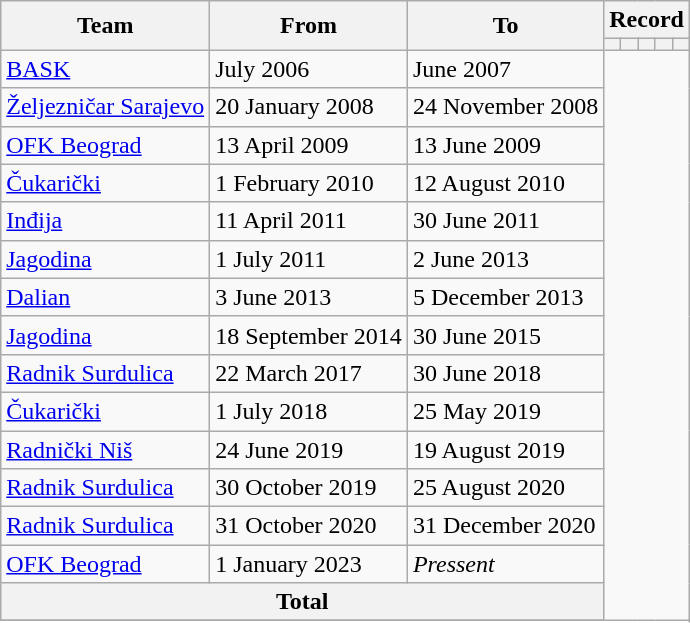<table class=wikitable style="text-align: center">
<tr>
<th rowspan=2>Team</th>
<th rowspan=2>From</th>
<th rowspan=2>To</th>
<th colspan=5>Record</th>
</tr>
<tr>
<th></th>
<th></th>
<th></th>
<th></th>
<th></th>
</tr>
<tr>
<td align=left><a href='#'>BASK</a></td>
<td align=left>July 2006</td>
<td align=left>June 2007<br></td>
</tr>
<tr>
<td align=left><a href='#'>Željezničar Sarajevo</a></td>
<td align=left>20 January 2008</td>
<td align=left>24 November 2008<br></td>
</tr>
<tr>
<td align=left><a href='#'>OFK Beograd</a></td>
<td align=left>13 April 2009</td>
<td align=left>13 June 2009<br></td>
</tr>
<tr>
<td align=left><a href='#'>Čukarički</a></td>
<td align=left>1 February 2010</td>
<td align=left>12 August 2010<br></td>
</tr>
<tr>
<td align=left><a href='#'>Inđija</a></td>
<td align=left>11 April 2011</td>
<td align=left>30 June 2011<br></td>
</tr>
<tr>
<td align=left><a href='#'>Jagodina</a></td>
<td align=left>1 July 2011</td>
<td align=left>2 June 2013<br></td>
</tr>
<tr>
<td align=left><a href='#'>Dalian</a></td>
<td align=left>3 June 2013</td>
<td align=left>5 December 2013<br></td>
</tr>
<tr>
<td align=left><a href='#'>Jagodina</a></td>
<td align=left>18 September 2014</td>
<td align=left>30 June 2015<br></td>
</tr>
<tr>
<td align=left><a href='#'>Radnik Surdulica</a></td>
<td align=left>22 March 2017</td>
<td align=left>30 June 2018<br></td>
</tr>
<tr>
<td align=left><a href='#'>Čukarički</a></td>
<td align=left>1 July 2018</td>
<td align=left>25 May 2019<br></td>
</tr>
<tr>
<td align=left><a href='#'>Radnički Niš</a></td>
<td align=left>24 June 2019</td>
<td align=left>19 August 2019<br></td>
</tr>
<tr>
<td align=left><a href='#'>Radnik Surdulica</a></td>
<td align=left>30 October 2019</td>
<td align=left>25 August 2020<br></td>
</tr>
<tr>
<td align=left><a href='#'>Radnik Surdulica</a></td>
<td align=left>31 October 2020</td>
<td align=left>31 December 2020<br></td>
</tr>
<tr>
<td align=left><a href='#'>OFK Beograd</a></td>
<td align=left>1 January 2023</td>
<td align=left><em>Pressent</em><br></td>
</tr>
<tr>
<th colspan=3>Total<br></th>
</tr>
<tr>
</tr>
</table>
